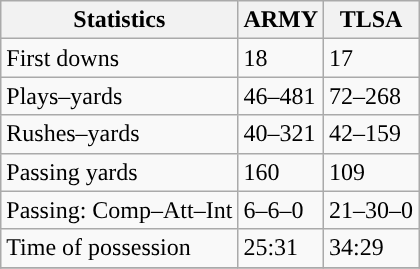<table class="wikitable" style="float: left;">
<tr>
<th>Statistics</th>
<th>ARMY</th>
<th>TLSA</th>
</tr>
<tr>
<td>First downs</td>
<td>18</td>
<td>17</td>
</tr>
<tr>
<td>Plays–yards</td>
<td>46–481</td>
<td>72–268</td>
</tr>
<tr>
<td>Rushes–yards</td>
<td>40–321</td>
<td>42–159</td>
</tr>
<tr>
<td>Passing yards</td>
<td>160</td>
<td>109</td>
</tr>
<tr>
<td>Passing: Comp–Att–Int</td>
<td>6–6–0</td>
<td>21–30–0</td>
</tr>
<tr>
<td>Time of possession</td>
<td>25:31</td>
<td>34:29</td>
</tr>
<tr>
</tr>
</table>
